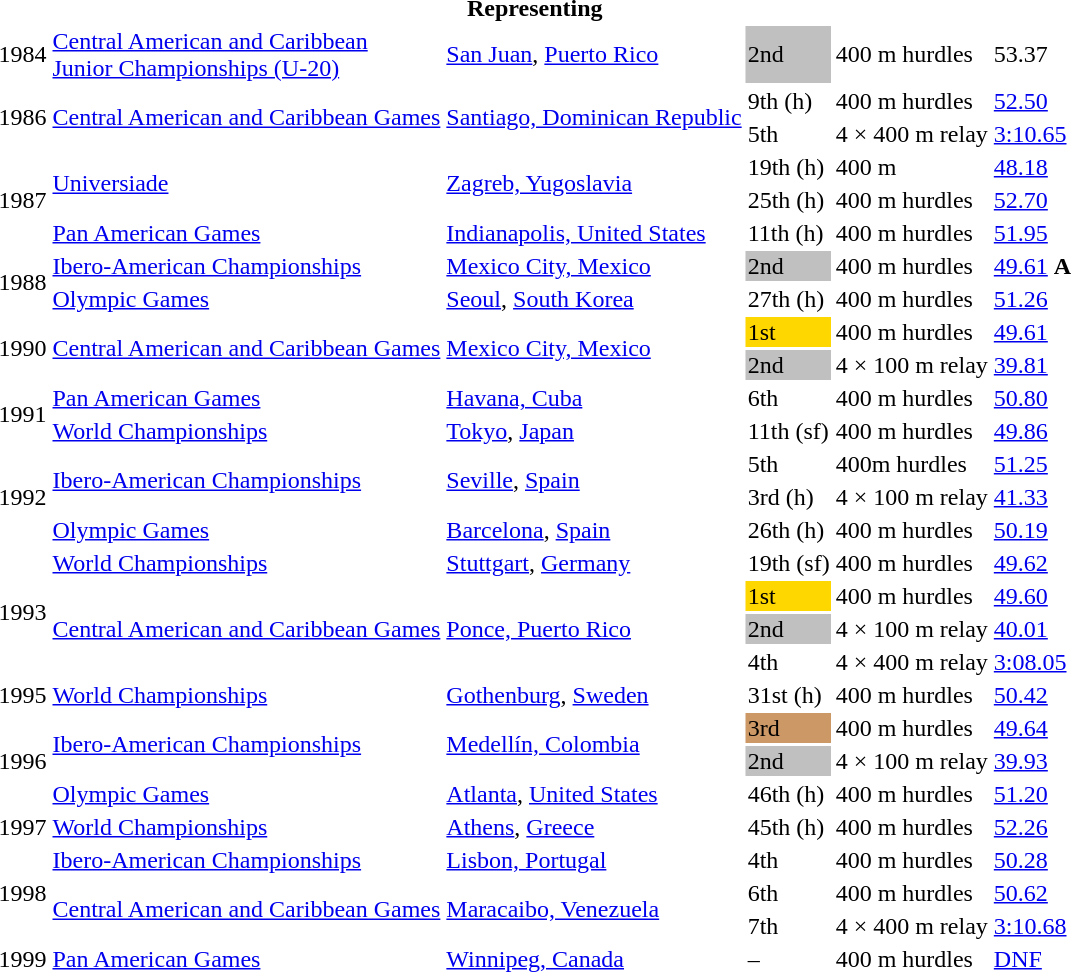<table>
<tr>
<th colspan="6">Representing </th>
</tr>
<tr>
<td>1984</td>
<td><a href='#'>Central American and Caribbean<br>Junior Championships (U-20)</a></td>
<td><a href='#'>San Juan</a>, <a href='#'>Puerto Rico</a></td>
<td bgcolor=silver>2nd</td>
<td>400 m hurdles</td>
<td>53.37</td>
</tr>
<tr>
<td rowspan=2>1986</td>
<td rowspan=2><a href='#'>Central American and Caribbean Games</a></td>
<td rowspan=2><a href='#'>Santiago, Dominican Republic</a></td>
<td>9th (h)</td>
<td>400 m hurdles</td>
<td><a href='#'>52.50</a></td>
</tr>
<tr>
<td>5th</td>
<td>4 × 400 m relay</td>
<td><a href='#'>3:10.65</a></td>
</tr>
<tr>
<td rowspan=3>1987</td>
<td rowspan=2><a href='#'>Universiade</a></td>
<td rowspan=2><a href='#'>Zagreb, Yugoslavia</a></td>
<td>19th (h)</td>
<td>400 m</td>
<td><a href='#'>48.18</a></td>
</tr>
<tr>
<td>25th (h)</td>
<td>400 m hurdles</td>
<td><a href='#'>52.70</a></td>
</tr>
<tr>
<td><a href='#'>Pan American Games</a></td>
<td><a href='#'>Indianapolis, United States</a></td>
<td>11th (h)</td>
<td>400 m hurdles</td>
<td><a href='#'>51.95</a></td>
</tr>
<tr>
<td rowspan=2>1988</td>
<td><a href='#'>Ibero-American Championships</a></td>
<td><a href='#'>Mexico City, Mexico</a></td>
<td bgcolor=silver>2nd</td>
<td>400 m hurdles</td>
<td><a href='#'>49.61</a> <strong>A</strong></td>
</tr>
<tr>
<td><a href='#'>Olympic Games</a></td>
<td><a href='#'>Seoul</a>, <a href='#'>South Korea</a></td>
<td>27th (h)</td>
<td>400 m hurdles</td>
<td><a href='#'>51.26</a></td>
</tr>
<tr>
<td rowspan=2>1990</td>
<td rowspan=2><a href='#'>Central American and Caribbean Games</a></td>
<td rowspan=2><a href='#'>Mexico City, Mexico</a></td>
<td bgcolor=gold>1st</td>
<td>400 m hurdles</td>
<td><a href='#'>49.61</a></td>
</tr>
<tr>
<td bgcolor=silver>2nd</td>
<td>4 × 100 m relay</td>
<td><a href='#'>39.81</a></td>
</tr>
<tr>
<td rowspan=2>1991</td>
<td><a href='#'>Pan American Games</a></td>
<td><a href='#'>Havana, Cuba</a></td>
<td>6th</td>
<td>400 m hurdles</td>
<td><a href='#'>50.80</a></td>
</tr>
<tr>
<td><a href='#'>World Championships</a></td>
<td><a href='#'>Tokyo</a>, <a href='#'>Japan</a></td>
<td>11th (sf)</td>
<td>400 m hurdles</td>
<td><a href='#'>49.86</a></td>
</tr>
<tr>
<td rowspan=3>1992</td>
<td rowspan=2><a href='#'>Ibero-American Championships</a></td>
<td rowspan=2><a href='#'>Seville</a>, <a href='#'>Spain</a></td>
<td>5th</td>
<td>400m hurdles</td>
<td><a href='#'>51.25</a></td>
</tr>
<tr>
<td>3rd (h)</td>
<td>4 × 100 m relay</td>
<td><a href='#'>41.33</a></td>
</tr>
<tr>
<td><a href='#'>Olympic Games</a></td>
<td><a href='#'>Barcelona</a>, <a href='#'>Spain</a></td>
<td>26th (h)</td>
<td>400 m hurdles</td>
<td><a href='#'>50.19</a></td>
</tr>
<tr>
<td rowspan=4>1993</td>
<td><a href='#'>World Championships</a></td>
<td><a href='#'>Stuttgart</a>, <a href='#'>Germany</a></td>
<td>19th (sf)</td>
<td>400 m hurdles</td>
<td><a href='#'>49.62</a></td>
</tr>
<tr>
<td rowspan=3><a href='#'>Central American and Caribbean Games</a></td>
<td rowspan=3><a href='#'>Ponce, Puerto Rico</a></td>
<td bgcolor="gold">1st</td>
<td>400 m hurdles</td>
<td><a href='#'>49.60</a></td>
</tr>
<tr>
<td bgcolor=silver>2nd</td>
<td>4 × 100 m relay</td>
<td><a href='#'>40.01</a></td>
</tr>
<tr>
<td>4th</td>
<td>4 × 400 m relay</td>
<td><a href='#'>3:08.05</a></td>
</tr>
<tr>
<td>1995</td>
<td><a href='#'>World Championships</a></td>
<td><a href='#'>Gothenburg</a>, <a href='#'>Sweden</a></td>
<td>31st (h)</td>
<td>400 m hurdles</td>
<td><a href='#'>50.42</a></td>
</tr>
<tr>
<td rowspan=3>1996</td>
<td rowspan=2><a href='#'>Ibero-American Championships</a></td>
<td rowspan=2><a href='#'>Medellín, Colombia</a></td>
<td bgcolor=cc9966>3rd</td>
<td>400 m hurdles</td>
<td><a href='#'>49.64</a></td>
</tr>
<tr>
<td bgcolor=silver>2nd</td>
<td>4 × 100 m relay</td>
<td><a href='#'>39.93</a></td>
</tr>
<tr>
<td><a href='#'>Olympic Games</a></td>
<td><a href='#'>Atlanta</a>, <a href='#'>United States</a></td>
<td>46th (h)</td>
<td>400 m hurdles</td>
<td><a href='#'>51.20</a></td>
</tr>
<tr>
<td>1997</td>
<td><a href='#'>World Championships</a></td>
<td><a href='#'>Athens</a>, <a href='#'>Greece</a></td>
<td>45th (h)</td>
<td>400 m hurdles</td>
<td><a href='#'>52.26</a></td>
</tr>
<tr>
<td rowspan=3>1998</td>
<td><a href='#'>Ibero-American Championships</a></td>
<td><a href='#'>Lisbon, Portugal</a></td>
<td>4th</td>
<td>400 m hurdles</td>
<td><a href='#'>50.28</a></td>
</tr>
<tr>
<td rowspan=2><a href='#'>Central American and Caribbean Games</a></td>
<td rowspan=2><a href='#'>Maracaibo, Venezuela</a></td>
<td>6th</td>
<td>400 m hurdles</td>
<td><a href='#'>50.62</a></td>
</tr>
<tr>
<td>7th</td>
<td>4 × 400 m relay</td>
<td><a href='#'>3:10.68</a></td>
</tr>
<tr>
<td>1999</td>
<td><a href='#'>Pan American Games</a></td>
<td><a href='#'>Winnipeg, Canada</a></td>
<td>–</td>
<td>400 m hurdles</td>
<td><a href='#'>DNF</a></td>
</tr>
</table>
